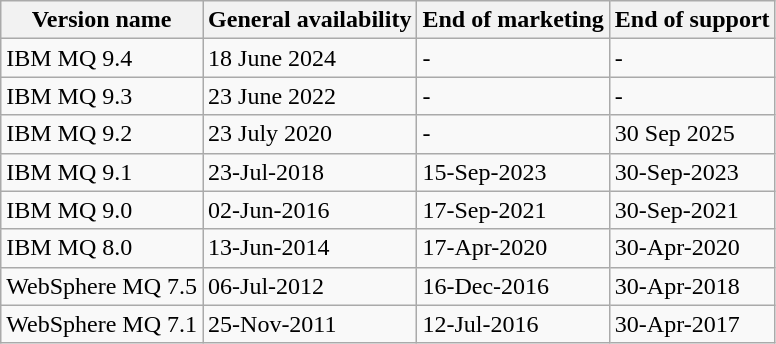<table class="wikitable">
<tr>
<th>Version name</th>
<th>General availability</th>
<th>End of marketing</th>
<th>End of support</th>
</tr>
<tr>
<td>IBM MQ 9.4</td>
<td>18 June 2024</td>
<td>-</td>
<td>-</td>
</tr>
<tr>
<td>IBM MQ 9.3</td>
<td>23 June 2022</td>
<td>-</td>
<td>-</td>
</tr>
<tr>
<td>IBM MQ 9.2</td>
<td>23 July 2020</td>
<td>-</td>
<td>30 Sep 2025</td>
</tr>
<tr>
<td>IBM MQ 9.1</td>
<td>23-Jul-2018</td>
<td>15-Sep-2023</td>
<td>30-Sep-2023</td>
</tr>
<tr>
<td>IBM MQ 9.0</td>
<td>02-Jun-2016</td>
<td>17-Sep-2021</td>
<td>30-Sep-2021</td>
</tr>
<tr>
<td>IBM MQ 8.0</td>
<td>13-Jun-2014</td>
<td>17-Apr-2020</td>
<td>30-Apr-2020</td>
</tr>
<tr>
<td>WebSphere MQ 7.5</td>
<td>06-Jul-2012</td>
<td>16-Dec-2016</td>
<td>30-Apr-2018</td>
</tr>
<tr>
<td>WebSphere MQ 7.1</td>
<td>25-Nov-2011</td>
<td>12-Jul-2016</td>
<td>30-Apr-2017</td>
</tr>
</table>
